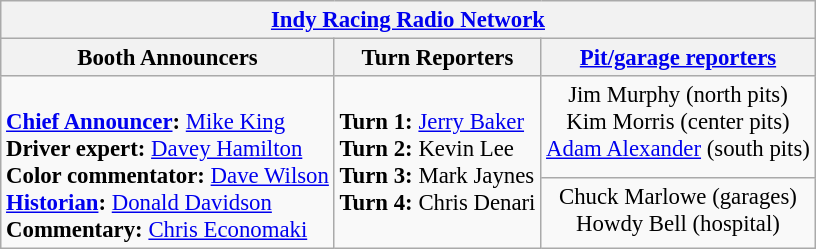<table class="wikitable" style="font-size: 95%;">
<tr>
<th colspan=3><a href='#'>Indy Racing Radio Network</a></th>
</tr>
<tr>
<th>Booth Announcers</th>
<th>Turn Reporters</th>
<th><a href='#'>Pit/garage reporters</a></th>
</tr>
<tr>
<td valign="top" rowspan=2><br><strong><a href='#'>Chief Announcer</a>:</strong> <a href='#'>Mike King</a><br>
<strong>Driver expert:</strong> <a href='#'>Davey Hamilton</a><br>
<strong>Color commentator:</strong> <a href='#'>Dave Wilson</a><br>
<strong><a href='#'>Historian</a>:</strong> <a href='#'>Donald Davidson</a><br>
<strong>Commentary:</strong> <a href='#'>Chris Economaki</a><br></td>
<td valign="top" rowspan=2><br><strong>Turn 1:</strong> <a href='#'>Jerry Baker</a><br> 
<strong>Turn 2:</strong> Kevin Lee<br>
<strong>Turn 3:</strong> Mark Jaynes<br>
<strong>Turn 4:</strong> Chris Denari<br></td>
<td align="center" valign="top">Jim Murphy (north pits)<br>Kim Morris (center pits)<br><a href='#'>Adam Alexander</a> (south pits)<br></td>
</tr>
<tr>
<td align="center" valign="top">Chuck Marlowe (garages)<br>Howdy Bell (hospital)<br></td>
</tr>
</table>
